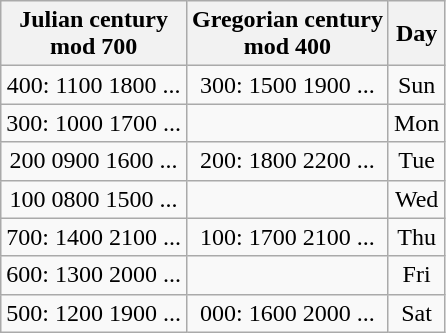<table class="wikitable" style="text-align:center">
<tr>
<th>Julian century<br>mod 700</th>
<th>Gregorian century<br>mod 400</th>
<th>Day</th>
</tr>
<tr>
<td>400: 1100 1800 ...</td>
<td>300: 1500 1900 ...</td>
<td>Sun</td>
</tr>
<tr>
<td>300: 1000 1700 ...</td>
<td></td>
<td>Mon</td>
</tr>
<tr>
<td>200  0900 1600 ...</td>
<td>200: 1800 2200 ...</td>
<td>Tue</td>
</tr>
<tr>
<td>100  0800 1500 ...</td>
<td></td>
<td>Wed</td>
</tr>
<tr>
<td>700: 1400 2100 ...</td>
<td>100: 1700 2100 ...</td>
<td>Thu</td>
</tr>
<tr>
<td>600: 1300 2000 ...</td>
<td></td>
<td>Fri</td>
</tr>
<tr>
<td>500: 1200 1900 ...</td>
<td>000: 1600 2000 ...</td>
<td>Sat</td>
</tr>
</table>
